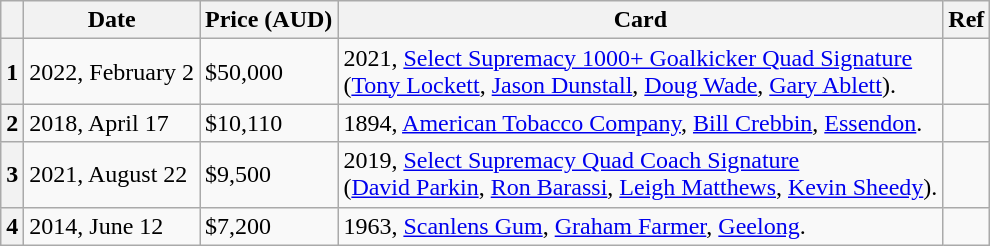<table class="wikitable">
<tr>
<th></th>
<th>Date</th>
<th>Price (AUD)</th>
<th>Card</th>
<th>Ref</th>
</tr>
<tr>
<th>1</th>
<td>2022, February 2</td>
<td>$50,000</td>
<td>2021, <a href='#'>Select Supremacy 1000+ Goalkicker Quad Signature</a><br>(<a href='#'>Tony Lockett</a>, <a href='#'>Jason Dunstall</a>, <a href='#'>Doug Wade</a>, <a href='#'>Gary Ablett</a>).</td>
<td></td>
</tr>
<tr>
<th>2</th>
<td>2018, April 17</td>
<td>$10,110</td>
<td>1894, <a href='#'>American Tobacco Company</a>, <a href='#'>Bill Crebbin</a>, <a href='#'>Essendon</a>.</td>
<td></td>
</tr>
<tr>
<th>3</th>
<td>2021, August 22</td>
<td>$9,500</td>
<td>2019, <a href='#'>Select Supremacy Quad Coach Signature</a><br>(<a href='#'>David Parkin</a>, <a href='#'>Ron Barassi</a>, <a href='#'>Leigh Matthews</a>, <a href='#'>Kevin Sheedy</a>).</td>
<td></td>
</tr>
<tr>
<th>4</th>
<td>2014, June 12</td>
<td>$7,200</td>
<td>1963, <a href='#'>Scanlens Gum</a>, <a href='#'>Graham Farmer</a>, <a href='#'>Geelong</a>.</td>
<td></td>
</tr>
</table>
